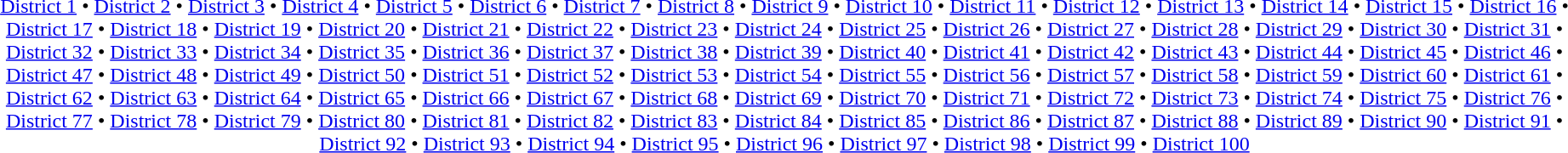<table id=toc class=toc summary=Contents>
<tr>
<td align=center><br><a href='#'>District 1</a> • <a href='#'>District 2</a> • <a href='#'>District 3</a> • <a href='#'>District 4</a> • <a href='#'>District 5</a> • <a href='#'>District 6</a> • <a href='#'>District 7</a> • <a href='#'>District 8</a> • <a href='#'>District 9</a> • <a href='#'>District 10</a> • <a href='#'>District 11</a> • <a href='#'>District 12</a> • <a href='#'>District 13</a> • <a href='#'>District 14</a> • <a href='#'>District 15</a> • <a href='#'>District 16</a> • <a href='#'>District 17</a> • <a href='#'>District 18</a> • <a href='#'>District 19</a> • <a href='#'>District 20</a> • <a href='#'>District 21</a> • <a href='#'>District 22</a> • <a href='#'>District 23</a> • <a href='#'>District 24</a> • <a href='#'>District 25</a> • <a href='#'>District 26</a> • <a href='#'>District 27</a> • <a href='#'>District 28</a> • <a href='#'>District 29</a> • <a href='#'>District 30</a> • <a href='#'>District 31</a> • <a href='#'>District 32</a> • <a href='#'>District 33</a> • <a href='#'>District 34</a> • <a href='#'>District 35</a> • <a href='#'>District 36</a> • <a href='#'>District 37</a> • <a href='#'>District 38</a> • <a href='#'>District 39</a> • <a href='#'>District 40</a> • <a href='#'>District 41</a> • <a href='#'>District 42</a> • <a href='#'>District 43</a> • <a href='#'>District 44</a> • <a href='#'>District 45</a> • <a href='#'>District 46</a> • <a href='#'>District 47</a> • <a href='#'>District 48</a> • <a href='#'>District 49</a> • <a href='#'>District 50</a> • <a href='#'>District 51</a> • <a href='#'>District 52</a> • <a href='#'>District 53</a> • <a href='#'>District 54</a> • <a href='#'>District 55</a> • <a href='#'>District 56</a> • <a href='#'>District 57</a> • <a href='#'>District 58</a> • <a href='#'>District 59</a> • <a href='#'>District 60</a> • <a href='#'>District 61</a> • <a href='#'>District 62</a> • <a href='#'>District 63</a> • <a href='#'>District 64</a> • <a href='#'>District 65</a> • <a href='#'>District 66</a> • <a href='#'>District 67</a> • <a href='#'>District 68</a> • <a href='#'>District 69</a> • <a href='#'>District 70</a> • <a href='#'>District 71</a> • <a href='#'>District 72</a> • <a href='#'>District 73</a> • <a href='#'>District 74</a> • <a href='#'>District 75</a> • <a href='#'>District 76</a> • <a href='#'>District 77</a> • <a href='#'>District 78</a> • <a href='#'>District 79</a> • <a href='#'>District 80</a> • <a href='#'>District 81</a> • <a href='#'>District 82</a> • <a href='#'>District 83</a> • <a href='#'>District 84</a> • <a href='#'>District 85</a> • <a href='#'>District 86</a> • <a href='#'>District 87</a> • <a href='#'>District 88</a> • <a href='#'>District 89</a> • <a href='#'>District 90</a> • <a href='#'>District 91</a> • <a href='#'>District 92</a> • <a href='#'>District 93</a> • <a href='#'>District 94</a> • <a href='#'>District 95</a> • <a href='#'>District 96</a> • <a href='#'>District 97</a> • <a href='#'>District 98</a> • <a href='#'>District 99</a> • <a href='#'>District 100</a></td>
</tr>
</table>
